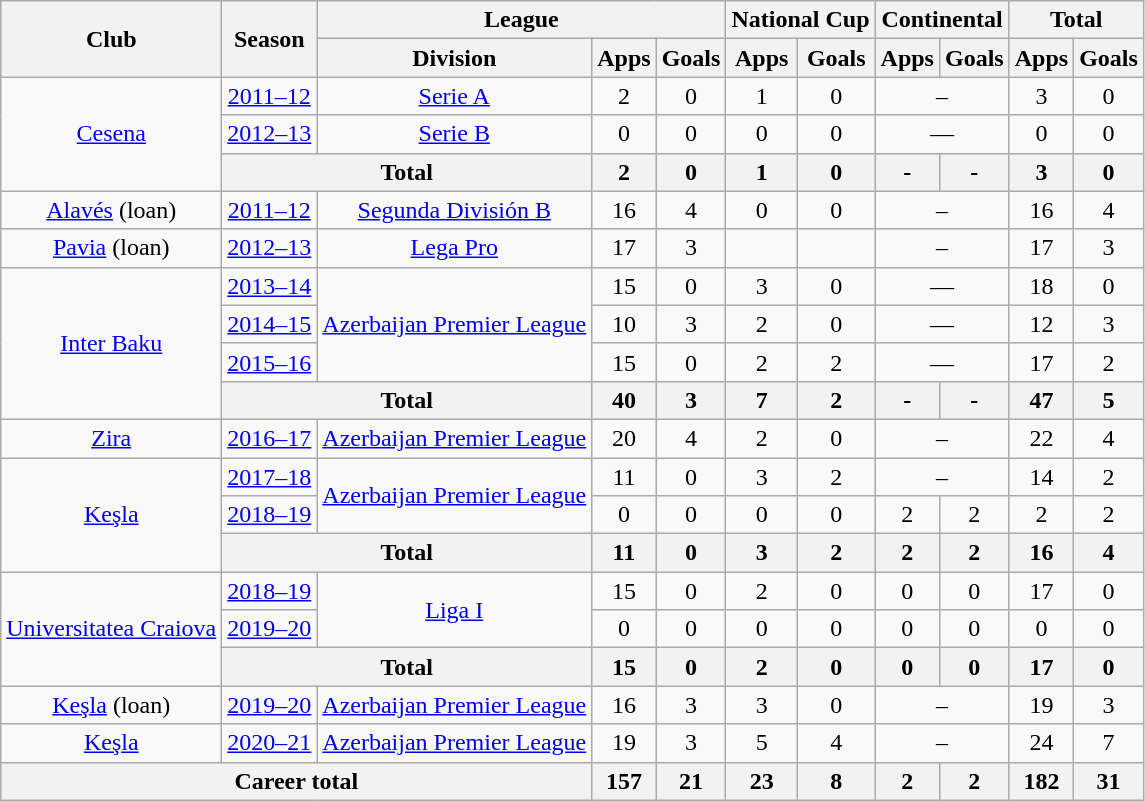<table class="wikitable" style="text-align: center;">
<tr>
<th rowspan="2">Club</th>
<th rowspan="2">Season</th>
<th colspan="3">League</th>
<th colspan="2">National Cup</th>
<th colspan="2">Continental</th>
<th colspan="2">Total</th>
</tr>
<tr>
<th>Division</th>
<th>Apps</th>
<th>Goals</th>
<th>Apps</th>
<th>Goals</th>
<th>Apps</th>
<th>Goals</th>
<th>Apps</th>
<th>Goals</th>
</tr>
<tr>
<td rowspan="3"><a href='#'>Cesena</a></td>
<td><a href='#'>2011–12</a></td>
<td rowspan="1"><a href='#'>Serie A</a></td>
<td>2</td>
<td>0</td>
<td>1</td>
<td>0</td>
<td colspan="2">–</td>
<td>3</td>
<td>0</td>
</tr>
<tr>
<td><a href='#'>2012–13</a></td>
<td rowspan="1"><a href='#'>Serie B</a></td>
<td>0</td>
<td>0</td>
<td>0</td>
<td>0</td>
<td colspan="2">—</td>
<td>0</td>
<td>0</td>
</tr>
<tr>
<th colspan="2">Total</th>
<th>2</th>
<th>0</th>
<th>1</th>
<th>0</th>
<th>-</th>
<th>-</th>
<th>3</th>
<th>0</th>
</tr>
<tr>
<td><a href='#'>Alavés</a> (loan)</td>
<td><a href='#'>2011–12</a></td>
<td><a href='#'>Segunda División B</a></td>
<td>16</td>
<td>4</td>
<td>0</td>
<td>0</td>
<td colspan="2">–</td>
<td>16</td>
<td>4</td>
</tr>
<tr>
<td><a href='#'>Pavia</a> (loan)</td>
<td><a href='#'>2012–13</a></td>
<td><a href='#'>Lega Pro</a></td>
<td>17</td>
<td>3</td>
<td></td>
<td></td>
<td colspan="2">–</td>
<td>17</td>
<td>3</td>
</tr>
<tr>
<td rowspan="4"><a href='#'>Inter Baku</a></td>
<td><a href='#'>2013–14</a></td>
<td rowspan="3"><a href='#'>Azerbaijan Premier League</a></td>
<td>15</td>
<td>0</td>
<td>3</td>
<td>0</td>
<td colspan="2">—</td>
<td>18</td>
<td>0</td>
</tr>
<tr>
<td><a href='#'>2014–15</a></td>
<td>10</td>
<td>3</td>
<td>2</td>
<td>0</td>
<td colspan="2">—</td>
<td>12</td>
<td>3</td>
</tr>
<tr>
<td><a href='#'>2015–16</a></td>
<td>15</td>
<td>0</td>
<td>2</td>
<td>2</td>
<td colspan="2">—</td>
<td>17</td>
<td>2</td>
</tr>
<tr>
<th colspan="2">Total</th>
<th>40</th>
<th>3</th>
<th>7</th>
<th>2</th>
<th>-</th>
<th>-</th>
<th>47</th>
<th>5</th>
</tr>
<tr>
<td><a href='#'>Zira</a></td>
<td><a href='#'>2016–17</a></td>
<td><a href='#'>Azerbaijan Premier League</a></td>
<td>20</td>
<td>4</td>
<td>2</td>
<td>0</td>
<td colspan="2">–</td>
<td>22</td>
<td>4</td>
</tr>
<tr>
<td rowspan="3"><a href='#'>Keşla</a></td>
<td><a href='#'>2017–18</a></td>
<td rowspan="2"><a href='#'>Azerbaijan Premier League</a></td>
<td>11</td>
<td>0</td>
<td>3</td>
<td>2</td>
<td colspan="2">–</td>
<td>14</td>
<td>2</td>
</tr>
<tr>
<td><a href='#'>2018–19</a></td>
<td>0</td>
<td>0</td>
<td>0</td>
<td>0</td>
<td>2</td>
<td>2</td>
<td>2</td>
<td>2</td>
</tr>
<tr>
<th colspan="2">Total</th>
<th>11</th>
<th>0</th>
<th>3</th>
<th>2</th>
<th>2</th>
<th>2</th>
<th>16</th>
<th>4</th>
</tr>
<tr>
<td rowspan="3"><a href='#'>Universitatea Craiova</a></td>
<td><a href='#'>2018–19</a></td>
<td rowspan="2"><a href='#'>Liga I</a></td>
<td>15</td>
<td>0</td>
<td>2</td>
<td>0</td>
<td>0</td>
<td>0</td>
<td>17</td>
<td>0</td>
</tr>
<tr>
<td><a href='#'>2019–20</a></td>
<td>0</td>
<td>0</td>
<td>0</td>
<td>0</td>
<td>0</td>
<td>0</td>
<td>0</td>
<td>0</td>
</tr>
<tr>
<th colspan="2">Total</th>
<th>15</th>
<th>0</th>
<th>2</th>
<th>0</th>
<th>0</th>
<th>0</th>
<th>17</th>
<th>0</th>
</tr>
<tr>
<td><a href='#'>Keşla</a> (loan)</td>
<td><a href='#'>2019–20</a></td>
<td><a href='#'>Azerbaijan Premier League</a></td>
<td>16</td>
<td>3</td>
<td>3</td>
<td>0</td>
<td colspan="2">–</td>
<td>19</td>
<td>3</td>
</tr>
<tr>
<td><a href='#'>Keşla</a></td>
<td><a href='#'>2020–21</a></td>
<td><a href='#'>Azerbaijan Premier League</a></td>
<td>19</td>
<td>3</td>
<td>5</td>
<td>4</td>
<td colspan="2">–</td>
<td>24</td>
<td>7</td>
</tr>
<tr>
<th colspan="3">Career total</th>
<th>157</th>
<th>21</th>
<th>23</th>
<th>8</th>
<th>2</th>
<th>2</th>
<th>182</th>
<th>31</th>
</tr>
</table>
